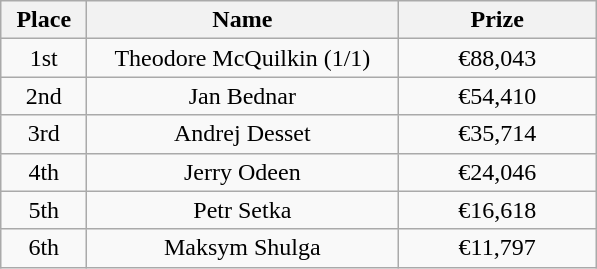<table class="wikitable">
<tr>
<th width="50">Place</th>
<th width="200">Name</th>
<th width="125">Prize</th>
</tr>
<tr>
<td align="center">1st</td>
<td align="center">Theodore McQuilkin (1/1)</td>
<td align="center">€88,043</td>
</tr>
<tr>
<td align="center">2nd</td>
<td align="center">Jan Bednar</td>
<td align="center">€54,410</td>
</tr>
<tr>
<td align="center">3rd</td>
<td align="center">Andrej Desset</td>
<td align="center">€35,714</td>
</tr>
<tr>
<td align="center">4th</td>
<td align="center">Jerry Odeen</td>
<td align="center">€24,046</td>
</tr>
<tr>
<td align="center">5th</td>
<td align="center">Petr Setka</td>
<td align="center">€16,618</td>
</tr>
<tr>
<td align="center">6th</td>
<td align="center">Maksym Shulga</td>
<td align="center">€11,797</td>
</tr>
</table>
